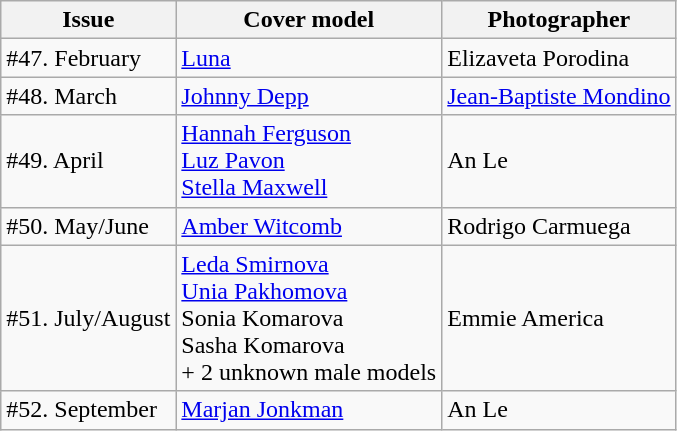<table class="sortable wikitable">
<tr>
<th>Issue</th>
<th>Cover model</th>
<th>Photographer</th>
</tr>
<tr>
<td>#47. February</td>
<td><a href='#'>Luna</a></td>
<td>Elizaveta Porodina</td>
</tr>
<tr>
<td>#48. March</td>
<td><a href='#'>Johnny Depp</a></td>
<td><a href='#'>Jean-Baptiste Mondino</a></td>
</tr>
<tr>
<td>#49. April</td>
<td><a href='#'>Hannah Ferguson</a><br><a href='#'>Luz Pavon</a><br><a href='#'>Stella Maxwell</a></td>
<td>An Le</td>
</tr>
<tr>
<td>#50. May/June</td>
<td><a href='#'>Amber Witcomb</a></td>
<td>Rodrigo Carmuega</td>
</tr>
<tr>
<td>#51. July/August</td>
<td><a href='#'>Leda Smirnova</a><br><a href='#'>Unia Pakhomova</a><br>Sonia Komarova<br>Sasha Komarova<br> + 2 unknown male models</td>
<td>Emmie America</td>
</tr>
<tr>
<td>#52. September</td>
<td><a href='#'>Marjan Jonkman</a></td>
<td>An Le</td>
</tr>
</table>
